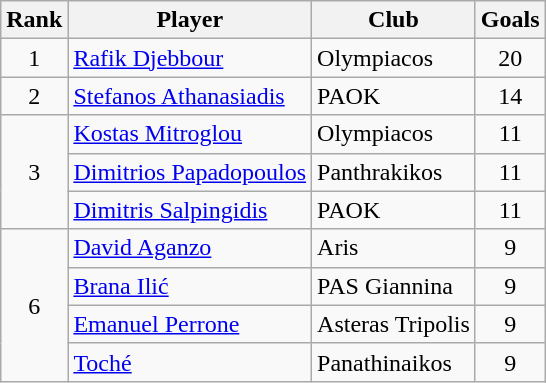<table class="wikitable" style="text-align:center">
<tr>
<th>Rank</th>
<th>Player</th>
<th>Club</th>
<th>Goals</th>
</tr>
<tr>
<td>1</td>
<td align="left"> <a href='#'>Rafik Djebbour</a></td>
<td align="left">Olympiacos</td>
<td>20</td>
</tr>
<tr>
<td>2</td>
<td align="left"> <a href='#'>Stefanos Athanasiadis</a></td>
<td align="left">PAOK</td>
<td>14</td>
</tr>
<tr>
<td rowspan="3">3</td>
<td align="left"> <a href='#'>Kostas Mitroglou</a></td>
<td align="left">Olympiacos</td>
<td>11</td>
</tr>
<tr>
<td align="left"> <a href='#'>Dimitrios Papadopoulos</a></td>
<td align="left">Panthrakikos</td>
<td>11</td>
</tr>
<tr>
<td align="left"> <a href='#'>Dimitris Salpingidis</a></td>
<td align="left">PAOK</td>
<td>11</td>
</tr>
<tr>
<td rowspan="4">6</td>
<td align="left"> <a href='#'>David Aganzo</a></td>
<td align="left">Aris</td>
<td>9</td>
</tr>
<tr>
<td align="left"> <a href='#'>Brana Ilić</a></td>
<td align="left">PAS Giannina</td>
<td>9</td>
</tr>
<tr>
<td align="left"> <a href='#'>Emanuel Perrone</a></td>
<td align="left">Asteras Tripolis</td>
<td>9</td>
</tr>
<tr>
<td align="left"> <a href='#'>Toché</a></td>
<td align="left">Panathinaikos</td>
<td>9</td>
</tr>
</table>
